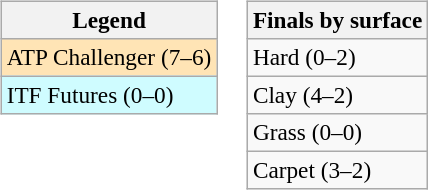<table>
<tr valign=top>
<td><br><table class=wikitable style=font-size:97%>
<tr>
<th>Legend</th>
</tr>
<tr bgcolor=moccasin>
<td>ATP Challenger (7–6)</td>
</tr>
<tr bgcolor=cffcff>
<td>ITF Futures (0–0)</td>
</tr>
</table>
</td>
<td><br><table class=wikitable style=font-size:97%>
<tr>
<th>Finals by surface</th>
</tr>
<tr>
<td>Hard (0–2)</td>
</tr>
<tr>
<td>Clay (4–2)</td>
</tr>
<tr>
<td>Grass (0–0)</td>
</tr>
<tr>
<td>Carpet (3–2)</td>
</tr>
</table>
</td>
</tr>
</table>
